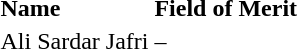<table>
<tr>
<td><strong>Name</strong></td>
<td><strong>Field of Merit</strong></td>
</tr>
<tr>
<td>Ali Sardar Jafri</td>
<td>–</td>
</tr>
</table>
